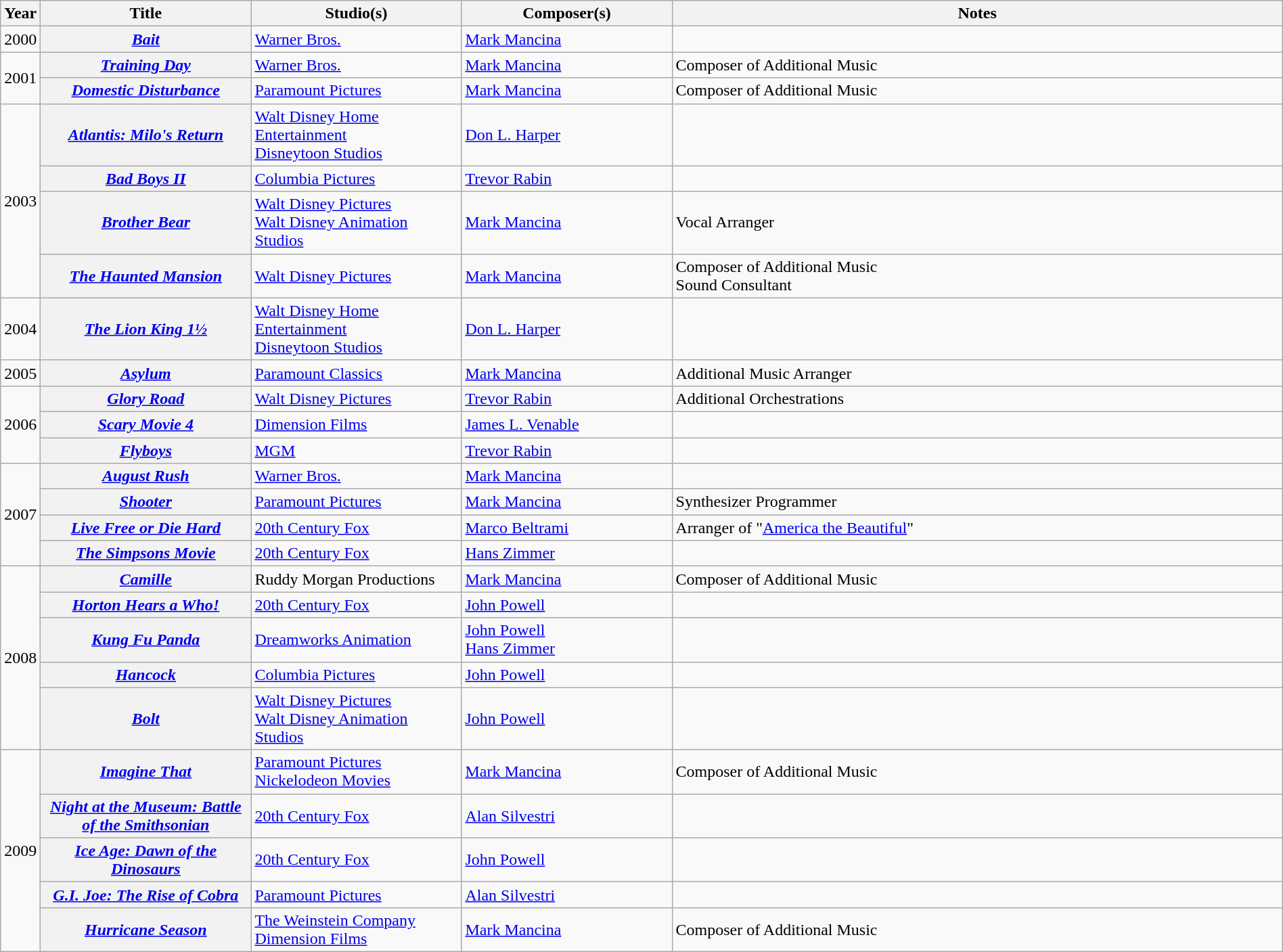<table class="wikitable" width=100%>
<tr>
<th width=30>Year</th>
<th width=200>Title</th>
<th width=200>Studio(s)</th>
<th width=200>Composer(s)</th>
<th>Notes</th>
</tr>
<tr>
<td>2000</td>
<th><em><a href='#'>Bait</a></em></th>
<td><a href='#'>Warner Bros.</a></td>
<td><a href='#'>Mark Mancina</a></td>
<td></td>
</tr>
<tr>
<td rowspan="2">2001</td>
<th><em><a href='#'>Training Day</a></em></th>
<td><a href='#'>Warner Bros.</a></td>
<td><a href='#'>Mark Mancina</a></td>
<td>Composer of Additional Music</td>
</tr>
<tr>
<th><em><a href='#'>Domestic Disturbance</a></em></th>
<td><a href='#'>Paramount Pictures</a></td>
<td><a href='#'>Mark Mancina</a></td>
<td>Composer of Additional Music</td>
</tr>
<tr>
<td rowspan="4">2003</td>
<th><em><a href='#'>Atlantis: Milo's Return</a></em></th>
<td><a href='#'>Walt Disney Home Entertainment</a><br><a href='#'>Disneytoon Studios</a></td>
<td><a href='#'>Don L. Harper</a></td>
<td></td>
</tr>
<tr>
<th><em><a href='#'>Bad Boys II</a></em></th>
<td><a href='#'>Columbia Pictures</a></td>
<td><a href='#'>Trevor Rabin</a></td>
<td></td>
</tr>
<tr>
<th><em><a href='#'>Brother Bear</a></em></th>
<td><a href='#'>Walt Disney Pictures</a><br><a href='#'>Walt Disney Animation Studios</a></td>
<td><a href='#'>Mark Mancina</a></td>
<td>Vocal Arranger</td>
</tr>
<tr>
<th><em><a href='#'>The Haunted Mansion</a></em></th>
<td><a href='#'>Walt Disney Pictures</a></td>
<td><a href='#'>Mark Mancina</a></td>
<td>Composer of Additional Music<br>Sound Consultant</td>
</tr>
<tr>
<td>2004</td>
<th><em><a href='#'>The Lion King 1½</a></em></th>
<td><a href='#'>Walt Disney Home Entertainment</a><br><a href='#'>Disneytoon Studios</a></td>
<td><a href='#'>Don L. Harper</a></td>
<td></td>
</tr>
<tr>
<td>2005</td>
<th><em><a href='#'>Asylum</a></em></th>
<td><a href='#'>Paramount Classics</a></td>
<td><a href='#'>Mark Mancina</a></td>
<td>Additional Music Arranger</td>
</tr>
<tr>
<td rowspan="3">2006</td>
<th><em><a href='#'>Glory Road</a></em></th>
<td><a href='#'>Walt Disney Pictures</a></td>
<td><a href='#'>Trevor Rabin</a></td>
<td>Additional Orchestrations</td>
</tr>
<tr>
<th><em><a href='#'>Scary Movie 4</a></em></th>
<td><a href='#'>Dimension Films</a></td>
<td><a href='#'>James L. Venable</a></td>
<td></td>
</tr>
<tr>
<th><em><a href='#'>Flyboys</a></em></th>
<td><a href='#'>MGM</a></td>
<td><a href='#'>Trevor Rabin</a></td>
<td></td>
</tr>
<tr>
<td rowspan="4">2007</td>
<th><em><a href='#'>August Rush</a></em></th>
<td><a href='#'>Warner Bros.</a></td>
<td><a href='#'>Mark Mancina</a></td>
<td></td>
</tr>
<tr>
<th><em><a href='#'>Shooter</a></em></th>
<td><a href='#'>Paramount Pictures</a></td>
<td><a href='#'>Mark Mancina</a></td>
<td>Synthesizer Programmer</td>
</tr>
<tr>
<th><em><a href='#'>Live Free or Die Hard</a></em></th>
<td><a href='#'>20th Century Fox</a></td>
<td><a href='#'>Marco Beltrami</a></td>
<td>Arranger of "<a href='#'>America the Beautiful</a>"</td>
</tr>
<tr>
<th><em><a href='#'>The Simpsons Movie</a></em></th>
<td><a href='#'>20th Century Fox</a></td>
<td><a href='#'>Hans Zimmer</a></td>
<td></td>
</tr>
<tr>
<td rowspan="5">2008</td>
<th><em><a href='#'>Camille</a></em></th>
<td>Ruddy Morgan Productions</td>
<td><a href='#'>Mark Mancina</a></td>
<td>Composer of Additional Music</td>
</tr>
<tr>
<th><em><a href='#'>Horton Hears a Who!</a></em></th>
<td><a href='#'>20th Century Fox</a></td>
<td><a href='#'>John Powell</a></td>
<td></td>
</tr>
<tr>
<th><em><a href='#'>Kung Fu Panda</a></em></th>
<td><a href='#'>Dreamworks Animation</a></td>
<td><a href='#'>John Powell</a><br><a href='#'>Hans Zimmer</a></td>
<td></td>
</tr>
<tr>
<th><em><a href='#'>Hancock</a></em></th>
<td><a href='#'>Columbia Pictures</a></td>
<td><a href='#'>John Powell</a></td>
<td></td>
</tr>
<tr>
<th><em><a href='#'>Bolt</a></em></th>
<td><a href='#'>Walt Disney Pictures</a><br><a href='#'>Walt Disney Animation Studios</a></td>
<td><a href='#'>John Powell</a></td>
<td></td>
</tr>
<tr>
<td rowspan="5">2009</td>
<th><em><a href='#'>Imagine That</a></em></th>
<td><a href='#'>Paramount Pictures</a><br><a href='#'>Nickelodeon Movies</a></td>
<td><a href='#'>Mark Mancina</a></td>
<td>Composer of Additional Music</td>
</tr>
<tr>
<th><em><a href='#'>Night at the Museum: Battle of the Smithsonian</a></em></th>
<td><a href='#'>20th Century Fox</a></td>
<td><a href='#'>Alan Silvestri</a></td>
<td></td>
</tr>
<tr>
<th><em><a href='#'>Ice Age: Dawn of the Dinosaurs</a></em></th>
<td><a href='#'>20th Century Fox</a></td>
<td><a href='#'>John Powell</a></td>
<td></td>
</tr>
<tr>
<th><em><a href='#'>G.I. Joe: The Rise of Cobra</a></em></th>
<td><a href='#'>Paramount Pictures</a></td>
<td><a href='#'>Alan Silvestri</a></td>
<td></td>
</tr>
<tr>
<th><em><a href='#'>Hurricane Season</a></em></th>
<td><a href='#'>The Weinstein Company</a><br><a href='#'>Dimension Films</a></td>
<td><a href='#'>Mark Mancina</a></td>
<td>Composer of Additional Music</td>
</tr>
</table>
